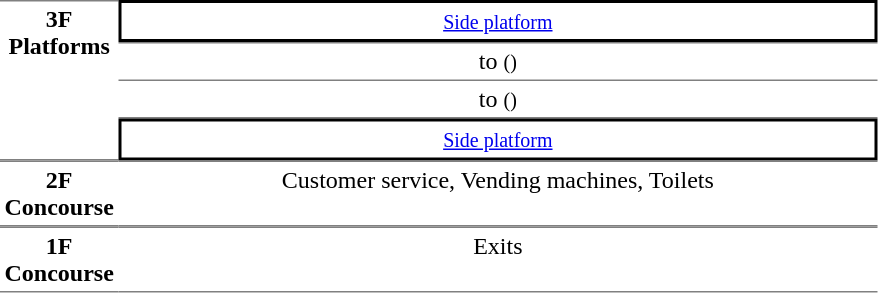<table table border=0 cellspacing=0 cellpadding=3>
<tr>
<td style="border-bottom:solid 1px gray; border-top:solid 1px gray;text-align:center" rowspan="4" valign=top><strong>3F<br>Platforms</strong></td>
<td style="border-right:solid 2px black;border-left:solid 2px black;border-top:solid 2px black;border-bottom:solid 2px black;text-align:center;" colspan=2><small><a href='#'>Side platform</a></small></td>
</tr>
<tr>
<td style="border-bottom:solid 1px gray; border-top:solid 1px gray;text-align:center;">  to  <small>()</small></td>
</tr>
<tr>
<td style="border-bottom:solid 1px gray;text-align:center;"> to  <small>()</small> </td>
</tr>
<tr>
<td style="border-right:solid 2px black;border-left:solid 2px black;border-top:solid 2px black;border-bottom:solid 2px black;text-align:center;" colspan=2><small><a href='#'>Side platform</a></small></td>
</tr>
<tr>
<td style="border-bottom:solid 1px gray; border-top:solid 1px gray;text-align:center" valign=top><strong>2F<br>Concourse</strong></td>
<td style="border-bottom:solid 1px gray; border-top:solid 1px gray;text-align:center;" valign=top width=500>Customer service, Vending machines, Toilets</td>
</tr>
<tr>
<td style="border-bottom:solid 1px gray; border-top:solid 1px gray;text-align:center" valign=top><strong>1F<br>Concourse</strong></td>
<td style="border-bottom:solid 1px gray; border-top:solid 1px gray;text-align:center;" valign=top width=500>Exits</td>
</tr>
</table>
